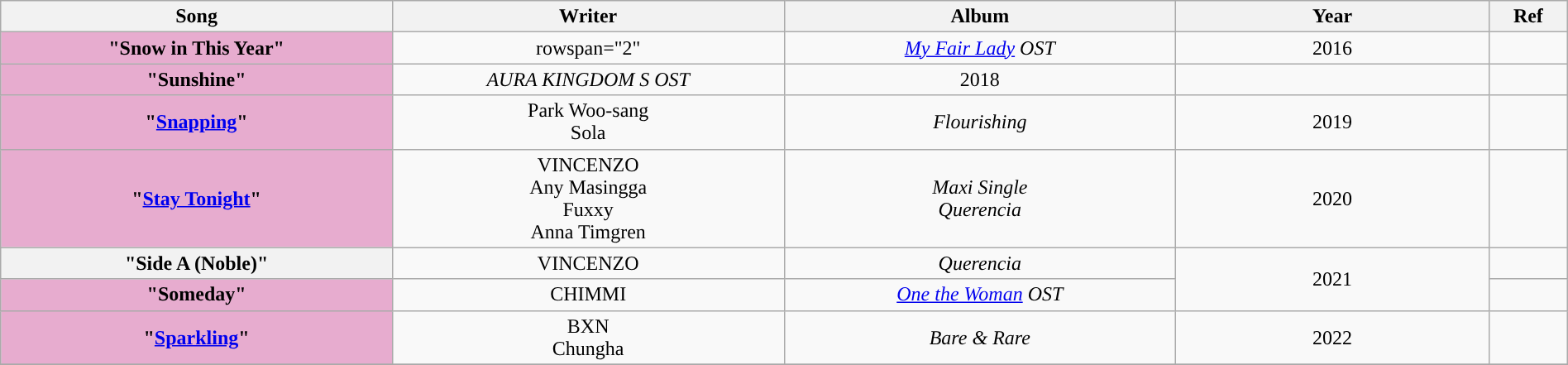<table class="wikitable" style="text-align:center; width:100%">
<tr>
<th style="width:25%">Song</th>
<th style="width:25%">Writer</th>
<th style="width:25%">Album</th>
<th style="width:20%">Year</th>
<th style="width:5%">Ref</th>
</tr>
<tr>
<th scope="row" style="background-color:#E7ACCF">"Snow in This Year"<br> </th>
<td>rowspan="2" </td>
<td><em><a href='#'>My Fair Lady</a>  OST</em></td>
<td>2016</td>
<td></td>
</tr>
<tr>
<th scope="row" style="background-color:#E7ACCF">"Sunshine" </th>
<td><em>AURA KINGDOM S OST</em></td>
<td>2018</td>
<td></td>
</tr>
<tr>
<th scope="row" style="background-color:#E7ACCF">"<a href='#'>Snapping</a>" </th>
<td>Park Woo-sang<br>Sola</td>
<td><em>Flourishing</em></td>
<td>2019</td>
<td></td>
</tr>
<tr>
<th scope="row" style="background-color:#E7ACCF">"<a href='#'>Stay Tonight</a>"  </th>
<td>VINCENZO<br>Any Masingga<br>Fuxxy<br>Anna Timgren</td>
<td><em>Maxi Single</em><br> <em>Querencia</em></td>
<td>2020</td>
<td></td>
</tr>
<tr>
<th scope="row">"Side A (Noble)"</th>
<td>VINCENZO</td>
<td><em>Querencia</em></td>
<td rowspan="2">2021</td>
<td></td>
</tr>
<tr>
<th scope="row" style="background-color:#E7ACCF">"Someday" </th>
<td>CHIMMI</td>
<td><em><a href='#'>One the Woman</a> OST</em></td>
<td></td>
</tr>
<tr>
<th scope="row" style="background-color:#E7ACCF">"<a href='#'>Sparkling</a>" </th>
<td>BXN<br>Chungha</td>
<td><em>Bare & Rare</em></td>
<td>2022</td>
<td></td>
</tr>
<tr>
</tr>
</table>
